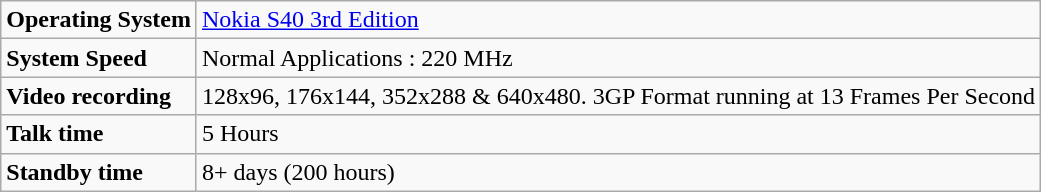<table class="wikitable">
<tr>
<td><strong>Operating System</strong></td>
<td><a href='#'>Nokia S40 3rd Edition</a></td>
</tr>
<tr>
<td><strong>System Speed</strong></td>
<td>Normal Applications : 220 MHz</td>
</tr>
<tr>
<td><strong>Video recording</strong></td>
<td>128x96, 176x144, 352x288 & 640x480. 3GP Format running at 13 Frames Per Second</td>
</tr>
<tr>
<td><strong>Talk time</strong></td>
<td>5 Hours</td>
</tr>
<tr>
<td><strong>Standby time</strong></td>
<td>8+ days (200 hours)</td>
</tr>
</table>
